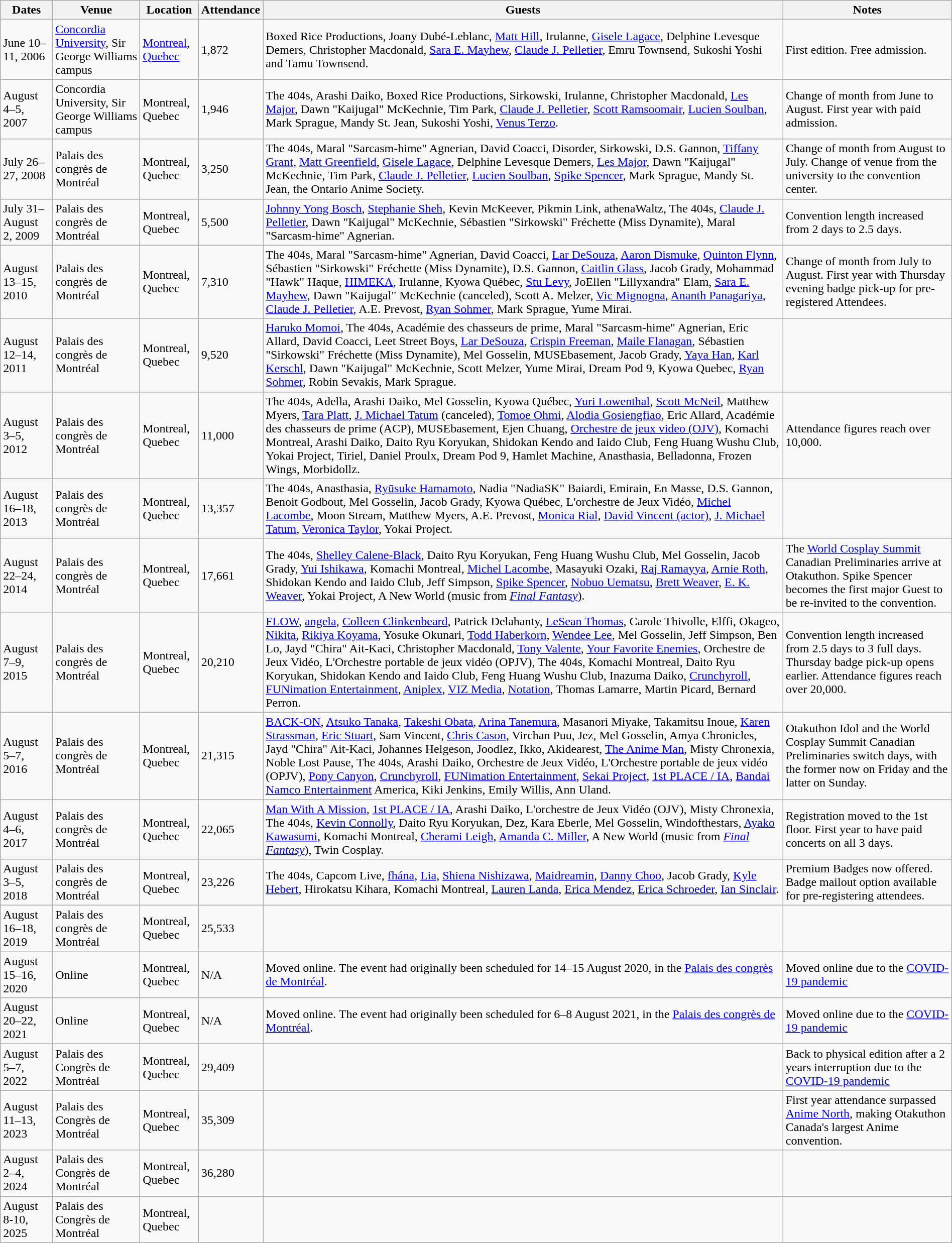<table class="wikitable" width="100%">
<tr>
<th>Dates</th>
<th>Venue</th>
<th>Location</th>
<th>Attendance</th>
<th>Guests</th>
<th>Notes</th>
</tr>
<tr>
<td>June 10–11, 2006</td>
<td><a href='#'>Concordia University</a>, Sir George Williams campus</td>
<td><a href='#'>Montreal</a>, <a href='#'>Quebec</a></td>
<td>1,872</td>
<td>Boxed Rice Productions, Joany Dubé-Leblanc, <a href='#'>Matt Hill</a>, Irulanne, <a href='#'>Gisele Lagace</a>, Delphine Levesque Demers, Christopher Macdonald, <a href='#'>Sara E. Mayhew</a>, <a href='#'>Claude J. Pelletier</a>, Emru Townsend, Sukoshi Yoshi and Tamu Townsend.</td>
<td>First edition. Free admission.</td>
</tr>
<tr>
<td>August 4–5, 2007</td>
<td>Concordia University, Sir George Williams campus</td>
<td>Montreal, Quebec</td>
<td>1,946</td>
<td>The 404s, Arashi Daiko, Boxed Rice Productions, Sirkowski, Irulanne, Christopher Macdonald, <a href='#'>Les Major</a>, Dawn "Kaijugal" McKechnie, Tim Park, <a href='#'>Claude J. Pelletier</a>, <a href='#'>Scott Ramsoomair</a>, <a href='#'>Lucien Soulban</a>, Mark Sprague, Mandy St. Jean, Sukoshi Yoshi, <a href='#'>Venus Terzo</a>.</td>
<td>Change of month from June to August. First year with paid admission.</td>
</tr>
<tr>
<td>July 26–27, 2008</td>
<td>Palais des congrès de Montréal</td>
<td>Montreal, Quebec</td>
<td>3,250</td>
<td>The 404s, Maral "Sarcasm-hime" Agnerian, David Coacci, Disorder, Sirkowski, D.S. Gannon, <a href='#'>Tiffany Grant</a>, <a href='#'>Matt Greenfield</a>, <a href='#'>Gisele Lagace</a>, Delphine Levesque Demers, <a href='#'>Les Major</a>, Dawn "Kaijugal" McKechnie, Tim Park, <a href='#'>Claude J. Pelletier</a>, <a href='#'>Lucien Soulban</a>, <a href='#'>Spike Spencer</a>, Mark Sprague, Mandy St. Jean, the Ontario Anime Society.</td>
<td>Change of month from August to July. Change of venue from the university to the convention center.</td>
</tr>
<tr>
<td>July 31–August 2, 2009</td>
<td>Palais des congrès de Montréal</td>
<td>Montreal, Quebec</td>
<td>5,500</td>
<td><a href='#'>Johnny Yong Bosch</a>, <a href='#'>Stephanie Sheh</a>, Kevin McKeever, Pikmin Link, athenaWaltz, The 404s, <a href='#'>Claude J. Pelletier</a>, Dawn "Kaijugal" McKechnie, Sébastien "Sirkowski" Fréchette (Miss Dynamite), Maral "Sarcasm-hime" Agnerian.</td>
<td>Convention length increased from 2 days to 2.5 days.</td>
</tr>
<tr>
<td>August 13–15, 2010</td>
<td>Palais des congrès de Montréal</td>
<td>Montreal, Quebec</td>
<td>7,310</td>
<td>The 404s, Maral "Sarcasm-hime" Agnerian, David Coacci, <a href='#'>Lar DeSouza</a>, <a href='#'>Aaron Dismuke</a>, <a href='#'>Quinton Flynn</a>, Sébastien "Sirkowski" Fréchette (Miss Dynamite), D.S. Gannon, <a href='#'>Caitlin Glass</a>, Jacob Grady, Mohammad "Hawk" Haque, <a href='#'>HIMEKA</a>, Irulanne, Kyowa Québec, <a href='#'>Stu Levy</a>, JoEllen "Lillyxandra" Elam, <a href='#'>Sara E. Mayhew</a>, Dawn "Kaijugal" McKechnie (canceled), Scott A. Melzer, <a href='#'>Vic Mignogna</a>, <a href='#'>Ananth Panagariya</a>, <a href='#'>Claude J. Pelletier</a>, A.E. Prevost, <a href='#'>Ryan Sohmer</a>, Mark Sprague, Yume Mirai.</td>
<td>Change of month from July to August. First year with Thursday evening badge pick-up for pre-registered Attendees.</td>
</tr>
<tr>
<td>August 12–14, 2011</td>
<td>Palais des congrès de Montréal</td>
<td>Montreal, Quebec</td>
<td>9,520</td>
<td><a href='#'>Haruko Momoi</a>, The 404s, Académie des chasseurs de prime, Maral "Sarcasm-hime" Agnerian, Eric Allard, David Coacci, Leet Street Boys, <a href='#'>Lar DeSouza</a>, <a href='#'>Crispin Freeman</a>, <a href='#'>Maile Flanagan</a>, Sébastien "Sirkowski" Fréchette (Miss Dynamite), Mel Gosselin, MUSEbasement, Jacob Grady, <a href='#'>Yaya Han</a>, <a href='#'>Karl Kerschl</a>, Dawn "Kaijugal" McKechnie, Scott Melzer, Yume Mirai, Dream Pod 9, Kyowa Quebec, <a href='#'>Ryan Sohmer</a>, Robin Sevakis, Mark Sprague.</td>
<td></td>
</tr>
<tr>
<td>August 3–5, 2012</td>
<td>Palais des congrès de Montréal</td>
<td>Montreal, Quebec</td>
<td>11,000</td>
<td>The 404s, Adella, Arashi Daiko, Mel Gosselin, Kyowa Québec, <a href='#'>Yuri Lowenthal</a>, <a href='#'>Scott McNeil</a>, Matthew Myers, <a href='#'>Tara Platt</a>, <a href='#'>J. Michael Tatum</a> (canceled), <a href='#'>Tomoe Ohmi</a>, <a href='#'>Alodia Gosiengfiao</a>, Eric Allard, Académie des chasseurs de prime (ACP), MUSEbasement, Ejen Chuang, <a href='#'>Orchestre de jeux video (OJV)</a>, Komachi Montreal, Arashi Daiko, Daito Ryu Koryukan, Shidokan Kendo and Iaido Club, Feng Huang Wushu Club, Yokai Project, Tiriel, Daniel Proulx, Dream Pod 9, Hamlet Machine, Anasthasia, Belladonna, Frozen Wings, Morbidollz.</td>
<td>Attendance figures reach over 10,000.</td>
</tr>
<tr>
<td>August 16–18, 2013</td>
<td>Palais des congrès de Montréal</td>
<td>Montreal, Quebec</td>
<td>13,357</td>
<td>The 404s, Anasthasia, <a href='#'>Ryūsuke Hamamoto</a>, Nadia "NadiaSK" Baiardi, Emirain, En Masse, D.S. Gannon, Benoit Godbout, Mel Gosselin, Jacob Grady, Kyowa Québec, L'orchestre de Jeux Vidéo, <a href='#'>Michel Lacombe</a>, Moon Stream, Matthew Myers, A.E. Prevost, <a href='#'>Monica Rial</a>, <a href='#'>David Vincent (actor)</a>, <a href='#'>J. Michael Tatum</a>, <a href='#'>Veronica Taylor</a>, Yokai Project.</td>
<td></td>
</tr>
<tr>
<td>August 22–24, 2014</td>
<td>Palais des congrès de Montréal</td>
<td>Montreal, Quebec</td>
<td>17,661</td>
<td>The 404s, <a href='#'>Shelley Calene-Black</a>, Daito Ryu Koryukan, Feng Huang Wushu Club, Mel Gosselin, Jacob Grady, <a href='#'>Yui Ishikawa</a>, Komachi Montreal, <a href='#'>Michel Lacombe</a>, Masayuki Ozaki, <a href='#'>Raj Ramayya</a>, <a href='#'>Arnie Roth</a>, Shidokan Kendo and Iaido Club, Jeff Simpson, <a href='#'>Spike Spencer</a>, <a href='#'>Nobuo Uematsu</a>, <a href='#'>Brett Weaver</a>, <a href='#'>E. K. Weaver</a>, Yokai Project, A New World (music from <em><a href='#'>Final Fantasy</a></em>).</td>
<td>The <a href='#'>World Cosplay Summit</a> Canadian Preliminaries arrive at Otakuthon. Spike Spencer becomes the first major Guest to be re-invited to the convention.</td>
</tr>
<tr>
<td>August 7–9, 2015</td>
<td>Palais des congrès de Montréal</td>
<td>Montreal, Quebec</td>
<td>20,210</td>
<td><a href='#'>FLOW</a>, <a href='#'>angela</a>, <a href='#'>Colleen Clinkenbeard</a>, Patrick Delahanty, <a href='#'>LeSean Thomas</a>, Carole Thivolle, Elffi, Okageo, <a href='#'>Nikita</a>, <a href='#'>Rikiya Koyama</a>, Yosuke Okunari, <a href='#'>Todd Haberkorn</a>, <a href='#'>Wendee Lee</a>, Mel Gosselin, Jeff Simpson, Ben Lo, Jayd "Chira" Ait-Kaci, Christopher Macdonald, <a href='#'>Tony Valente</a>, <a href='#'>Your Favorite Enemies</a>, Orchestre de Jeux Vidéo, L'Orchestre portable de jeux vidéo (OPJV), The 404s, Komachi Montreal, Daito Ryu Koryukan, Shidokan Kendo and Iaido Club, Feng Huang Wushu Club, Inazuma Daiko, <a href='#'>Crunchyroll</a>, <a href='#'>FUNimation Entertainment</a>, <a href='#'>Aniplex</a>, <a href='#'>VIZ Media</a>, <a href='#'>Notation</a>, Thomas Lamarre, Martin Picard, Bernard Perron.</td>
<td>Convention length increased from 2.5 days to 3 full days. Thursday badge pick-up opens earlier. Attendance figures reach over 20,000.</td>
</tr>
<tr>
<td>August 5–7, 2016</td>
<td>Palais des congrès de Montréal</td>
<td>Montreal, Quebec</td>
<td>21,315</td>
<td><a href='#'>BACK-ON</a>, <a href='#'>Atsuko Tanaka</a>, <a href='#'>Takeshi Obata</a>, <a href='#'>Arina Tanemura</a>, Masanori Miyake, Takamitsu Inoue, <a href='#'>Karen Strassman</a>, <a href='#'>Eric Stuart</a>, Sam Vincent, <a href='#'>Chris Cason</a>, Virchan Puu, Jez, Mel Gosselin, Amya Chronicles, Jayd "Chira" Ait-Kaci, Johannes Helgeson, Joodlez, Ikko, Akidearest, <a href='#'>The Anime Man</a>, Misty Chronexia, Noble Lost Pause, The 404s, Arashi Daiko, Orchestre de Jeux Vidéo, L'Orchestre portable de jeux vidéo (OPJV), <a href='#'>Pony Canyon</a>, <a href='#'>Crunchyroll</a>, <a href='#'>FUNimation Entertainment</a>, <a href='#'>Sekai Project</a>, <a href='#'>1st PLACE / IA</a>, <a href='#'>Bandai Namco Entertainment</a> America, Kiki Jenkins, Emily Willis, Ann Uland.</td>
<td>Otakuthon Idol and the World Cosplay Summit Canadian Preliminaries switch days, with the former now on Friday and the latter on Sunday.</td>
</tr>
<tr>
<td>August 4–6, 2017</td>
<td>Palais des congrès de Montréal</td>
<td>Montreal, Quebec</td>
<td>22,065</td>
<td><a href='#'>Man With A Mission</a>, <a href='#'>1st PLACE / IA</a>, Arashi Daiko, L'orchestre de Jeux Vidéo (OJV), Misty Chronexia, The 404s, <a href='#'>Kevin Connolly</a>, Daito Ryu Koryukan, Dez, Kara Eberle, Mel Gosselin, Windofthestars, <a href='#'>Ayako Kawasumi</a>, Komachi Montreal, <a href='#'>Cherami Leigh</a>, <a href='#'>Amanda C. Miller</a>, A New World (music from <em><a href='#'>Final Fantasy</a></em>), Twin Cosplay.</td>
<td>Registration moved to the 1st floor. First year to have paid concerts on all 3 days.</td>
</tr>
<tr>
<td>August 3–5, 2018</td>
<td>Palais des congrès de Montréal</td>
<td>Montreal, Quebec</td>
<td>23,226</td>
<td>The 404s, Capcom Live, <a href='#'>fhána</a>, <a href='#'>Lia</a>, <a href='#'>Shiena Nishizawa</a>, <a href='#'>Maidreamin</a>, <a href='#'>Danny Choo</a>, Jacob Grady, <a href='#'>Kyle Hebert</a>, Hirokatsu Kihara, Komachi Montreal, <a href='#'>Lauren Landa</a>, <a href='#'>Erica Mendez</a>, <a href='#'>Erica Schroeder</a>, <a href='#'>Ian Sinclair</a>.</td>
<td>Premium Badges now offered. Badge mailout option available for pre-registering attendees.</td>
</tr>
<tr>
<td>August 16–18, 2019</td>
<td>Palais des congrès de Montréal</td>
<td>Montreal, Quebec</td>
<td>25,533</td>
<td></td>
<td></td>
</tr>
<tr>
<td>August 15–16, 2020</td>
<td>Online</td>
<td>Montreal, Quebec</td>
<td>N/A</td>
<td>Moved online. The event had originally been scheduled for 14–15 August 2020, in the <a href='#'>Palais des congrès de Montréal</a>.</td>
<td>Moved online due to the <a href='#'>COVID-19 pandemic</a></td>
</tr>
<tr>
<td>August 20–22, 2021</td>
<td>Online</td>
<td>Montreal, Quebec</td>
<td>N/A</td>
<td>Moved online. The event had originally been scheduled for 6–8 August 2021, in the <a href='#'>Palais des congrès de Montréal</a>.</td>
<td>Moved online due to the <a href='#'>COVID-19 pandemic</a></td>
</tr>
<tr>
<td>August 5–7, 2022</td>
<td>Palais des Congrès de Montréal</td>
<td>Montreal, Quebec</td>
<td>29,409</td>
<td></td>
<td>Back to physical edition after a 2 years interruption due to the <a href='#'>COVID-19 pandemic</a></td>
</tr>
<tr>
<td>August 11–13, 2023</td>
<td>Palais des Congrès de Montréal</td>
<td>Montreal, Quebec</td>
<td>35,309</td>
<td></td>
<td>First year attendance surpassed <a href='#'>Anime North</a>, making Otakuthon Canada's largest Anime convention.</td>
</tr>
<tr>
<td>August 2–4, 2024</td>
<td>Palais des Congrès de Montréal</td>
<td>Montreal, Quebec</td>
<td>36,280</td>
<td></td>
<td></td>
</tr>
<tr>
<td>August 8-10, 2025</td>
<td>Palais des Congrès de Montréal</td>
<td>Montreal, Quebec</td>
<td></td>
<td></td>
<td></td>
</tr>
</table>
